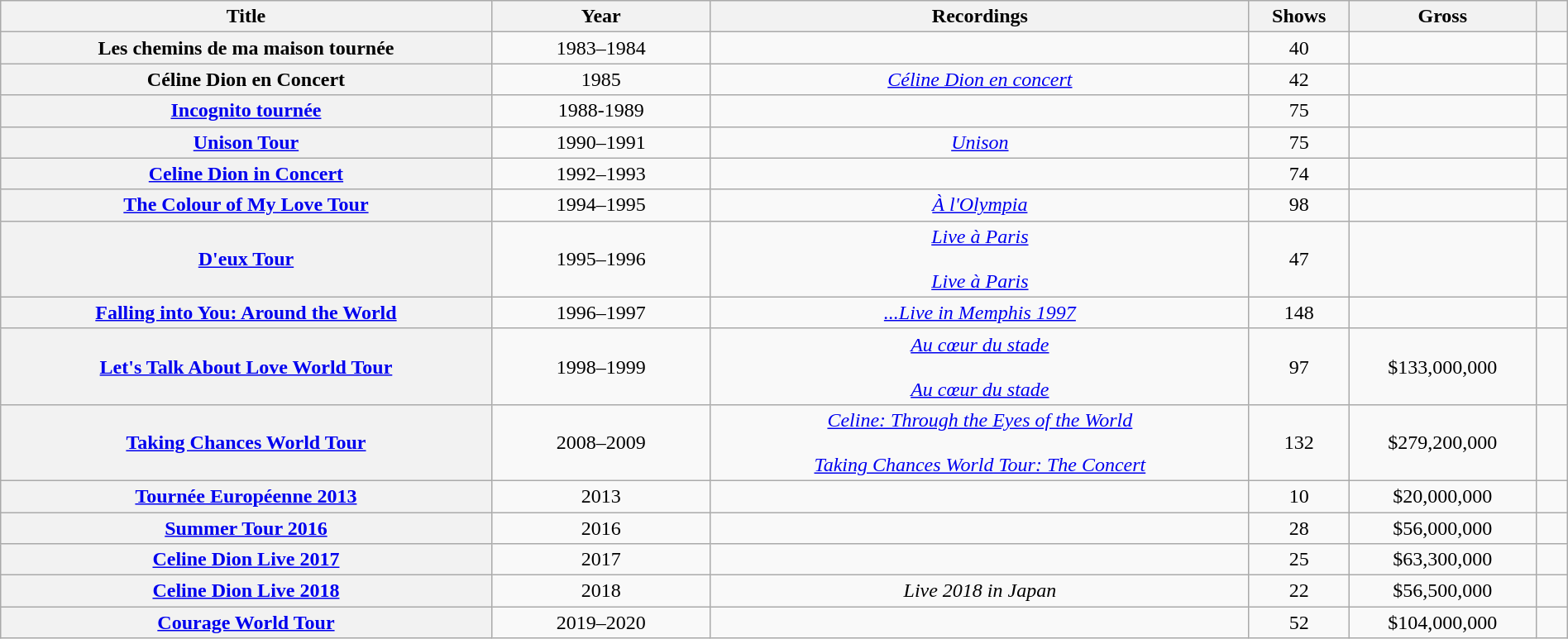<table class="wikitable sortable plainrowheaders" style="text-align:center;" width=100%>
<tr>
<th scope="col">Title</th>
<th scope="col" width=14%>Year</th>
<th scope="col">Recordings</th>
<th scope="col">Shows</th>
<th scope="col">Gross</th>
<th scope="col" width=2% class="unsortable"></th>
</tr>
<tr>
<th scope="row">Les chemins de ma maison tournée</th>
<td>1983–1984</td>
<td></td>
<td>40</td>
<td></td>
<td></td>
</tr>
<tr>
<th scope="row">Céline Dion en Concert</th>
<td>1985</td>
<td><em><a href='#'>Céline Dion en concert</a></em></td>
<td>42</td>
<td></td>
<td></td>
</tr>
<tr>
<th scope="row"><a href='#'>Incognito tournée</a></th>
<td>1988-1989</td>
<td></td>
<td>75</td>
<td></td>
<td></td>
</tr>
<tr>
<th scope="row"><a href='#'>Unison Tour</a></th>
<td>1990–1991</td>
<td><em><a href='#'>Unison</a><br></em></td>
<td>75</td>
<td></td>
<td></td>
</tr>
<tr>
<th scope="row"><a href='#'>Celine Dion in Concert</a></th>
<td>1992–1993</td>
<td></td>
<td>74</td>
<td></td>
<td></td>
</tr>
<tr>
<th scope="row"><a href='#'>The Colour of My Love Tour</a></th>
<td>1994–1995</td>
<td><em><a href='#'>À l'Olympia</a></em></td>
<td>98</td>
<td></td>
<td></td>
</tr>
<tr>
<th scope="row"><a href='#'>D'eux Tour</a></th>
<td>1995–1996</td>
<td><em><a href='#'>Live à Paris</a> <br></em><br><em><a href='#'>Live à Paris</a><br></em></td>
<td>47</td>
<td></td>
<td></td>
</tr>
<tr>
<th scope="row"><a href='#'>Falling into You: Around the World</a></th>
<td>1996–1997</td>
<td><em><a href='#'>...Live in Memphis 1997</a></em></td>
<td>148</td>
<td></td>
<td><br></td>
</tr>
<tr>
<th scope="row"><a href='#'>Let's Talk About Love World Tour</a></th>
<td>1998–1999</td>
<td><em><a href='#'>Au cœur du stade</a> <br></em><br><em><a href='#'>Au cœur du stade</a> <br></em></td>
<td>97</td>
<td>$133,000,000</td>
<td></td>
</tr>
<tr>
<th scope="row"><a href='#'>Taking Chances World Tour</a></th>
<td>2008–2009</td>
<td><em><a href='#'>Celine: Through the Eyes of the World</a> <br></em><br><em><a href='#'>Taking Chances World Tour: The Concert</a> <br></em></td>
<td>132</td>
<td>$279,200,000</td>
<td></td>
</tr>
<tr>
<th scope="row"><a href='#'>Tournée Européenne 2013</a></th>
<td>2013</td>
<td></td>
<td>10</td>
<td>$20,000,000</td>
<td></td>
</tr>
<tr>
<th scope="row"><a href='#'>Summer Tour 2016</a></th>
<td>2016</td>
<td></td>
<td>28</td>
<td>$56,000,000</td>
<td></td>
</tr>
<tr>
<th scope="row"><a href='#'>Celine Dion Live 2017</a></th>
<td>2017</td>
<td></td>
<td>25</td>
<td>$63,300,000</td>
<td></td>
</tr>
<tr>
<th scope="row"><a href='#'>Celine Dion Live 2018</a></th>
<td>2018</td>
<td><em>Live 2018 in Japan <br></em></td>
<td>22</td>
<td>$56,500,000</td>
<td></td>
</tr>
<tr>
<th scope="row"><a href='#'>Courage World Tour</a></th>
<td>2019–2020</td>
<td></td>
<td>52</td>
<td>$104,000,000</td>
<td></td>
</tr>
</table>
